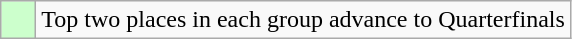<table class="wikitable">
<tr>
<td style="background: #ccffcc;">    </td>
<td>Top two places in each group advance to Quarterfinals</td>
</tr>
</table>
